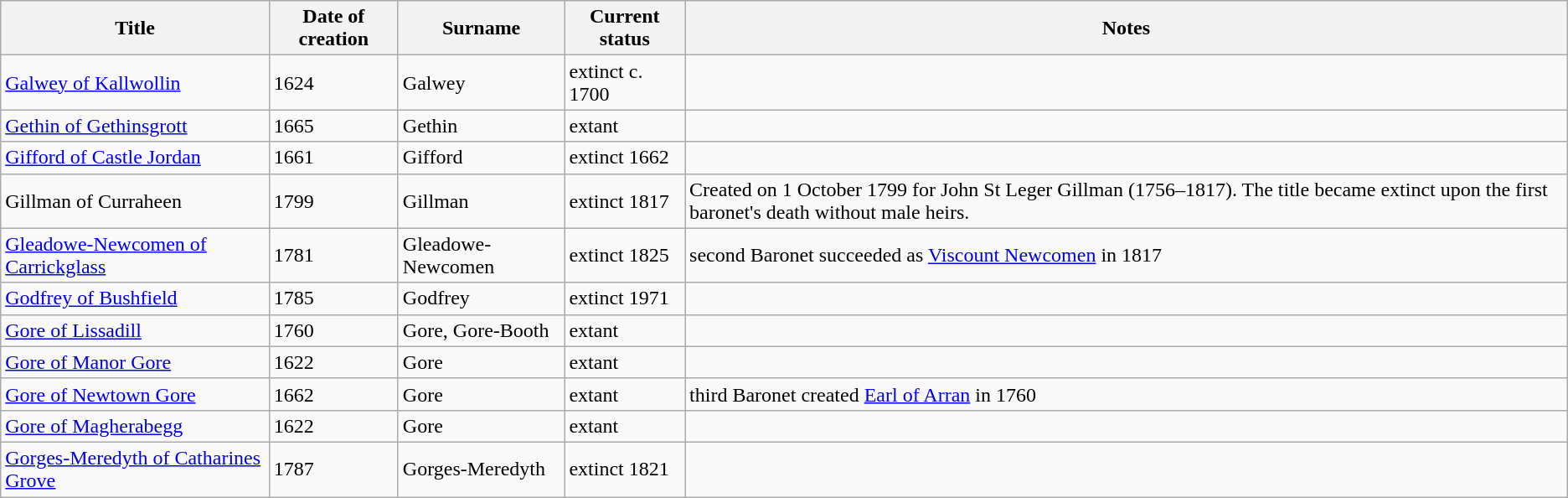<table class="wikitable">
<tr>
<th>Title</th>
<th>Date of creation</th>
<th>Surname</th>
<th>Current status</th>
<th>Notes</th>
</tr>
<tr>
<td><a href='#'>Galwey of Kallwollin</a></td>
<td>1624</td>
<td>Galwey</td>
<td>extinct c. 1700</td>
<td> </td>
</tr>
<tr>
<td><a href='#'>Gethin of Gethinsgrott</a></td>
<td>1665</td>
<td>Gethin</td>
<td>extant</td>
<td> </td>
</tr>
<tr>
<td><a href='#'>Gifford of Castle Jordan</a></td>
<td>1661</td>
<td>Gifford</td>
<td>extinct 1662</td>
<td> </td>
</tr>
<tr>
<td>Gillman of Curraheen</td>
<td>1799</td>
<td>Gillman</td>
<td>extinct 1817</td>
<td>Created on 1 October 1799 for John St Leger Gillman (1756–1817). The title became extinct upon the first baronet's death without male heirs.</td>
</tr>
<tr>
<td><a href='#'>Gleadowe-Newcomen of Carrickglass</a></td>
<td>1781</td>
<td>Gleadowe-Newcomen</td>
<td>extinct 1825</td>
<td>second Baronet succeeded as <a href='#'>Viscount Newcomen</a> in 1817</td>
</tr>
<tr>
<td><a href='#'>Godfrey of Bushfield</a></td>
<td>1785</td>
<td>Godfrey</td>
<td>extinct 1971</td>
<td> </td>
</tr>
<tr>
<td><a href='#'>Gore of Lissadill</a></td>
<td>1760</td>
<td>Gore, Gore-Booth</td>
<td>extant</td>
<td> </td>
</tr>
<tr>
<td><a href='#'>Gore of Manor Gore</a></td>
<td>1622</td>
<td>Gore</td>
<td>extant</td>
<td> </td>
</tr>
<tr>
<td><a href='#'>Gore of Newtown Gore</a></td>
<td>1662</td>
<td>Gore</td>
<td>extant</td>
<td>third Baronet created <a href='#'>Earl of Arran</a> in 1760</td>
</tr>
<tr>
<td><a href='#'>Gore of Magherabegg</a></td>
<td>1622</td>
<td>Gore</td>
<td>extant</td>
<td> </td>
</tr>
<tr>
<td><a href='#'>Gorges-Meredyth of Catharines Grove</a></td>
<td>1787</td>
<td>Gorges-Meredyth</td>
<td>extinct 1821</td>
<td> </td>
</tr>
</table>
